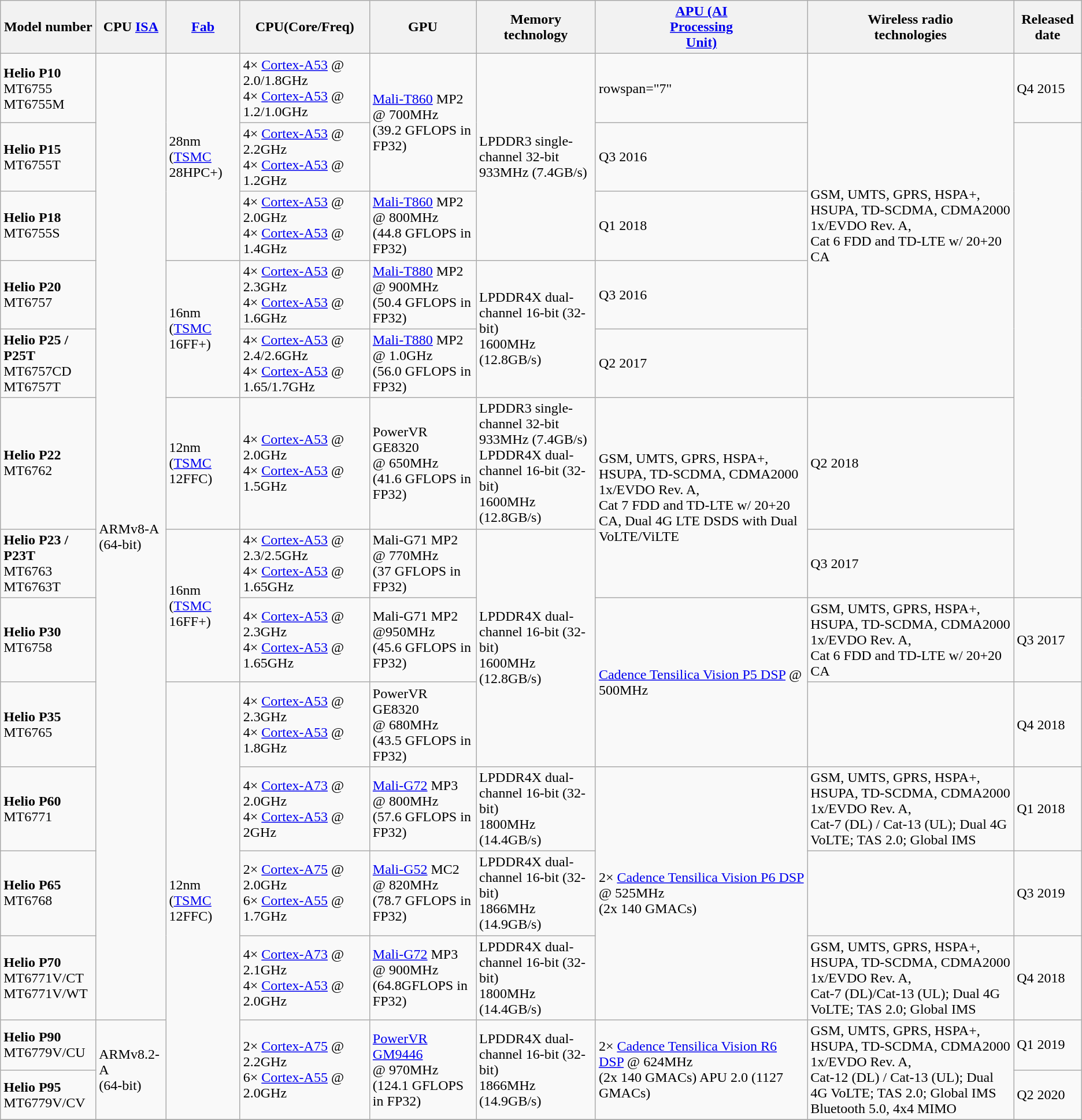<table class="wikitable">
<tr>
<th>Model number</th>
<th>CPU <a href='#'>ISA</a></th>
<th><a href='#'>Fab</a></th>
<th>CPU(Core/Freq)</th>
<th>GPU</th>
<th>Memory <br>technology</th>
<th><a href='#'>APU (AI <br>Processing <br>Unit)</a></th>
<th>Wireless radio <br>technologies</th>
<th>Released date</th>
</tr>
<tr>
<td><b>Helio P10</b><br>MT6755<br>MT6755M</td>
<td rowspan="12">ARMv8-A <br>(64-bit)</td>
<td rowspan="3">28nm<br>(<a href='#'>TSMC</a> 28HPC+)</td>
<td>4× <a href='#'>Cortex-A53</a> @ 2.0/1.8GHz<br>4× <a href='#'>Cortex-A53</a> @ 1.2/1.0GHz</td>
<td rowspan="2"><a href='#'>Mali-T860</a> MP2 <br>@ 700MHz<br>(39.2 GFLOPS in FP32)</td>
<td rowspan="3">LPDDR3 single-channel 32-bit<br>933MHz (7.4GB/s)</td>
<td>rowspan="7" </td>
<td rowspan="5">GSM, UMTS, GPRS, HSPA+, HSUPA, TD-SCDMA, CDMA2000 1x/EVDO Rev. A,<br>Cat 6 FDD and TD-LTE w/ 20+20 CA</td>
<td>Q4 2015</td>
</tr>
<tr>
<td><b>Helio P15</b><br>MT6755T</td>
<td>4× <a href='#'>Cortex-A53</a> @ 2.2GHz<br>4× <a href='#'>Cortex-A53</a> @ 1.2GHz</td>
<td>Q3 2016</td>
</tr>
<tr>
<td><b>Helio P18</b><br>MT6755S</td>
<td>4× <a href='#'>Cortex-A53</a> @ 2.0GHz<br>4× <a href='#'>Cortex-A53</a> @ 1.4GHz</td>
<td><a href='#'>Mali-T860</a> MP2 <br>@ 800MHz<br>(44.8 GFLOPS in FP32)</td>
<td>Q1 2018</td>
</tr>
<tr>
<td><b>Helio P20</b><br>MT6757</td>
<td rowspan="2">16nm <br>(<a href='#'>TSMC</a> 16FF+)</td>
<td>4× <a href='#'>Cortex-A53</a> @ 2.3GHz<br>4× <a href='#'>Cortex-A53</a> @ 1.6GHz</td>
<td><a href='#'>Mali-T880</a> MP2 <br>@ 900MHz<br>(50.4 GFLOPS in FP32)</td>
<td rowspan="2">LPDDR4X dual-channel 16-bit (32-bit)<br>1600MHz (12.8GB/s)</td>
<td>Q3 2016</td>
</tr>
<tr>
<td><b>Helio P25 / P25T</b><br>MT6757CD <br>MT6757T</td>
<td>4× <a href='#'>Cortex-A53</a> @ 2.4/2.6GHz<br>4× <a href='#'>Cortex-A53</a> @ 1.65/1.7GHz</td>
<td><a href='#'>Mali-T880</a> MP2 <br>@ 1.0GHz<br>(56.0 GFLOPS in FP32)</td>
<td>Q2 2017</td>
</tr>
<tr>
<td><b>Helio P22</b><br>MT6762</td>
<td>12nm <br>(<a href='#'>TSMC</a> 12FFC)</td>
<td>4× <a href='#'>Cortex-A53</a> @ 2.0GHz<br>4× <a href='#'>Cortex-A53</a> @ 1.5GHz</td>
<td>PowerVR GE8320 <br>@ 650MHz<br>(41.6 GFLOPS in FP32)</td>
<td>LPDDR3 single-channel 32-bit<br>933MHz (7.4GB/s)<br>LPDDR4X dual-channel 16-bit (32-bit)<br>1600MHz (12.8GB/s)</td>
<td rowspan="2">GSM, UMTS, GPRS, HSPA+, HSUPA, TD-SCDMA, CDMA2000 1x/EVDO Rev. A,<br>Cat 7 FDD and TD-LTE w/ 20+20 CA, Dual 4G LTE DSDS with Dual VoLTE/ViLTE</td>
<td>Q2 2018</td>
</tr>
<tr>
<td><b>Helio P23 / P23T</b><br>MT6763 <br>MT6763T</td>
<td rowspan="2">16nm<br>(<a href='#'>TSMC</a> 16FF+)</td>
<td>4× <a href='#'>Cortex-A53</a> @ 2.3/2.5GHz<br>4× <a href='#'>Cortex-A53</a> @ 1.65GHz</td>
<td>Mali-G71 MP2 <br>@ 770MHz <br>(37 GFLOPS in FP32)</td>
<td rowspan="3">LPDDR4X dual-channel 16-bit (32-bit)<br>1600MHz (12.8GB/s)</td>
<td>Q3 2017</td>
</tr>
<tr>
<td><b>Helio P30</b><br>MT6758</td>
<td>4× <a href='#'>Cortex-A53</a> @ 2.3GHz<br>4× <a href='#'>Cortex-A53</a> @ 1.65GHz</td>
<td>Mali-G71 MP2 <br>@950MHz<br>(45.6 GFLOPS in FP32)</td>
<td rowspan="2"><a href='#'>Cadence Tensilica Vision P5 DSP</a> @ 500MHz</td>
<td>GSM, UMTS, GPRS, HSPA+, HSUPA, TD-SCDMA, CDMA2000 1x/EVDO Rev. A,<br>Cat 6 FDD and TD-LTE w/ 20+20 CA</td>
<td>Q3 2017</td>
</tr>
<tr>
<td><b>Helio P35</b><br>MT6765</td>
<td rowspan="6">12nm<br>(<a href='#'>TSMC</a> 12FFC)</td>
<td>4× <a href='#'>Cortex-A53</a> @ 2.3GHz<br>4× <a href='#'>Cortex-A53</a> @ 1.8GHz</td>
<td>PowerVR GE8320 <br>@ 680MHz<br>(43.5 GFLOPS in FP32)</td>
<td></td>
<td>Q4 2018</td>
</tr>
<tr>
<td><b>Helio P60</b><br>MT6771</td>
<td>4× <a href='#'>Cortex-A73</a> @ 2.0GHz<br>4× <a href='#'>Cortex-A53</a> @ 2GHz</td>
<td><a href='#'>Mali-G72</a> MP3 <br>@ 800MHz <br>(57.6 GFLOPS in FP32)</td>
<td>LPDDR4X dual-channel 16-bit (32-bit)<br>1800MHz (14.4GB/s)</td>
<td rowspan="3">2× <a href='#'>Cadence Tensilica Vision P6 DSP</a> @ 525MHz<br>(2x 140 GMACs)</td>
<td>GSM, UMTS, GPRS, HSPA+, HSUPA, TD-SCDMA, CDMA2000 1x/EVDO Rev. A,<br>Cat-7 (DL) / Cat-13 (UL); Dual 4G VoLTE; TAS 2.0; Global IMS</td>
<td>Q1 2018</td>
</tr>
<tr>
<td><b>Helio P65</b><br>MT6768</td>
<td>2× <a href='#'>Cortex-A75</a> @ 2.0GHz<br>6× <a href='#'>Cortex-A55</a> @ 1.7GHz</td>
<td><a href='#'>Mali-G52</a> MC2 <br>@ 820MHz <br>(78.7 GFLOPS in FP32)</td>
<td>LPDDR4X dual-channel 16-bit (32-bit)<br>1866MHz (14.9GB/s)</td>
<td></td>
<td>Q3 2019</td>
</tr>
<tr>
<td><b>Helio P70</b><br>MT6771V/CT <br>MT6771V/WT</td>
<td>4× <a href='#'>Cortex-A73</a> @ 2.1GHz<br>4× <a href='#'>Cortex-A53</a> @ 2.0GHz</td>
<td><a href='#'>Mali-G72</a> MP3 <br>@ 900MHz <br>(64.8GFLOPS in FP32)</td>
<td>LPDDR4X dual-channel 16-bit (32-bit)<br>1800MHz (14.4GB/s)</td>
<td>GSM, UMTS, GPRS, HSPA+, HSUPA, TD-SCDMA, CDMA2000 1x/EVDO Rev. A,<br>Cat-7 (DL)/Cat-13 (UL); Dual 4G VoLTE; TAS 2.0; Global IMS</td>
<td>Q4 2018</td>
</tr>
<tr>
<td><b>Helio P90</b><br>MT6779V/CU</td>
<td rowspan=2>ARMv8.2-A<br>(64-bit)</td>
<td rowspan=2>2× <a href='#'>Cortex-A75</a> @ 2.2GHz<br>6× <a href='#'>Cortex-A55</a> @ 2.0GHz</td>
<td rowspan=2><a href='#'>PowerVR GM9446</a> <br>@ 970MHz<br>(124.1 GFLOPS in FP32)</td>
<td rowspan=2>LPDDR4X dual-channel 16-bit (32-bit)<br>1866MHz (14.9GB/s)</td>
<td rowspan=2>2× <a href='#'>Cadence Tensilica Vision R6 DSP</a> @ 624MHz<br>(2x 140 GMACs) APU 2.0 (1127 GMACs)</td>
<td rowspan=2>GSM, UMTS, GPRS, HSPA+, HSUPA, TD-SCDMA, CDMA2000 1x/EVDO Rev. A,<br>Cat-12 (DL) / Cat-13 (UL); Dual 4G VoLTE; TAS 2.0; Global IMS<br>Bluetooth 5.0, 4x4 MIMO</td>
<td>Q1 2019</td>
</tr>
<tr>
<td><b>Helio P95</b><br>MT6779V/CV</td>
<td>Q2 2020</td>
</tr>
<tr>
</tr>
</table>
